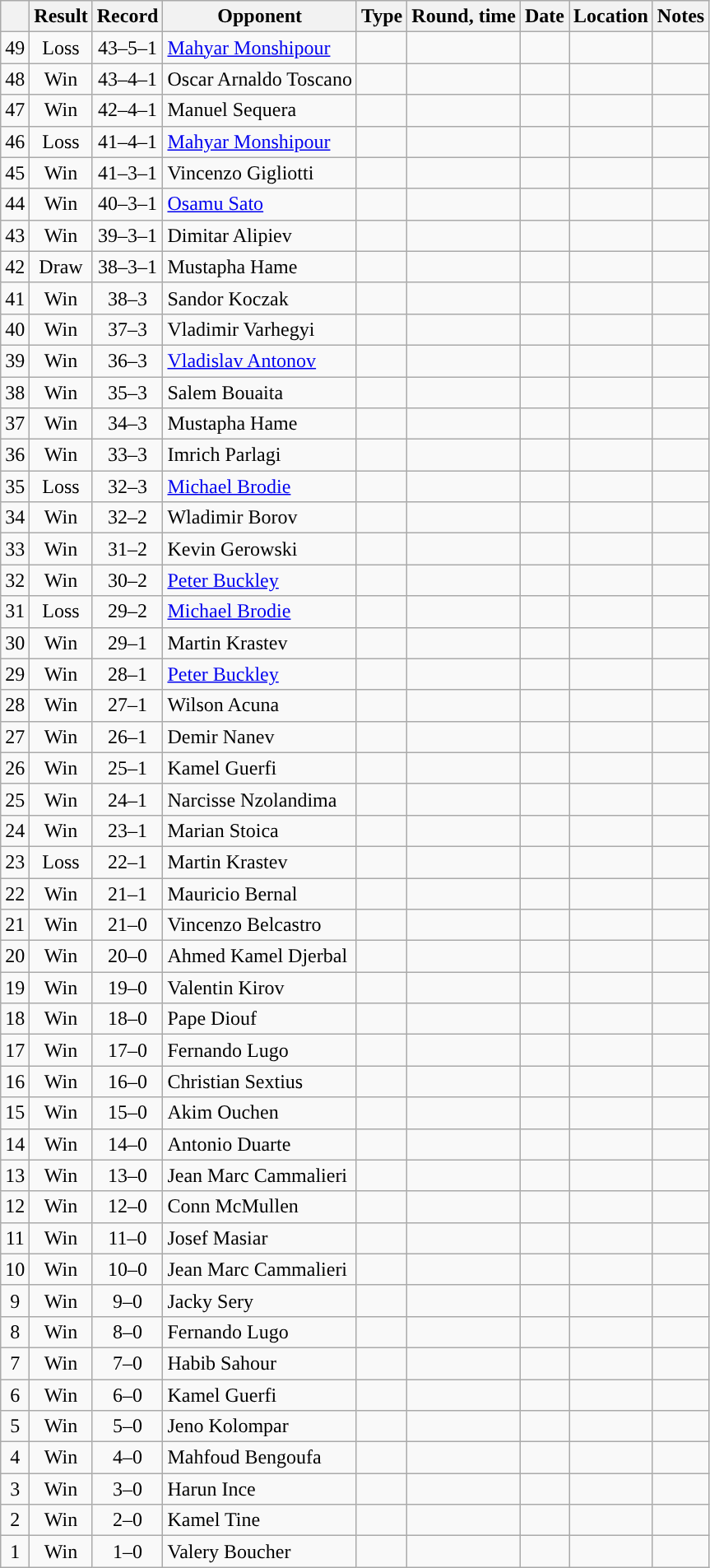<table class="wikitable" style="text-align:center">
<tr>
<th></th>
<th>Result</th>
<th>Record</th>
<th>Opponent</th>
<th>Type</th>
<th>Round, time</th>
<th>Date</th>
<th>Location</th>
<th>Notes</th>
</tr>
<tr>
<td>49</td>
<td>Loss</td>
<td>43–5–1</td>
<td align=left><a href='#'>Mahyar Monshipour</a></td>
<td></td>
<td></td>
<td></td>
<td align=left></td>
<td align=left></td>
</tr>
<tr>
<td>48</td>
<td>Win</td>
<td>43–4–1</td>
<td align=left>Oscar Arnaldo Toscano</td>
<td></td>
<td></td>
<td></td>
<td align=left></td>
<td align=left></td>
</tr>
<tr>
<td>47</td>
<td>Win</td>
<td>42–4–1</td>
<td align=left>Manuel Sequera</td>
<td></td>
<td></td>
<td></td>
<td align=left></td>
<td align=left></td>
</tr>
<tr>
<td>46</td>
<td>Loss</td>
<td>41–4–1</td>
<td align=left><a href='#'>Mahyar Monshipour</a></td>
<td></td>
<td></td>
<td></td>
<td align=left></td>
<td align=left></td>
</tr>
<tr>
<td>45</td>
<td>Win</td>
<td>41–3–1</td>
<td align=left>Vincenzo Gigliotti</td>
<td></td>
<td></td>
<td></td>
<td align=left></td>
<td align=left></td>
</tr>
<tr>
<td>44</td>
<td>Win</td>
<td>40–3–1</td>
<td align=left><a href='#'>Osamu Sato</a></td>
<td></td>
<td></td>
<td></td>
<td align=left></td>
<td align=left></td>
</tr>
<tr>
<td>43</td>
<td>Win</td>
<td>39–3–1</td>
<td align=left>Dimitar Alipiev</td>
<td></td>
<td></td>
<td></td>
<td align=left></td>
<td align=left></td>
</tr>
<tr>
<td>42</td>
<td>Draw</td>
<td>38–3–1</td>
<td align=left>Mustapha Hame</td>
<td></td>
<td></td>
<td></td>
<td align=left></td>
<td align=left></td>
</tr>
<tr>
<td>41</td>
<td>Win</td>
<td>38–3</td>
<td align=left>Sandor Koczak</td>
<td></td>
<td></td>
<td></td>
<td align=left></td>
<td align=left></td>
</tr>
<tr>
<td>40</td>
<td>Win</td>
<td>37–3</td>
<td align=left>Vladimir Varhegyi</td>
<td></td>
<td></td>
<td></td>
<td align=left></td>
<td align=left></td>
</tr>
<tr>
<td>39</td>
<td>Win</td>
<td>36–3</td>
<td align=left><a href='#'>Vladislav Antonov</a></td>
<td></td>
<td></td>
<td></td>
<td align=left></td>
<td align=left></td>
</tr>
<tr>
<td>38</td>
<td>Win</td>
<td>35–3</td>
<td align=left>Salem Bouaita</td>
<td></td>
<td></td>
<td></td>
<td align=left></td>
<td align=left></td>
</tr>
<tr>
<td>37</td>
<td>Win</td>
<td>34–3</td>
<td align=left>Mustapha Hame</td>
<td></td>
<td></td>
<td></td>
<td align=left></td>
<td align=left></td>
</tr>
<tr>
<td>36</td>
<td>Win</td>
<td>33–3</td>
<td align=left>Imrich Parlagi</td>
<td></td>
<td></td>
<td></td>
<td align=left></td>
<td align=left></td>
</tr>
<tr>
<td>35</td>
<td>Loss</td>
<td>32–3</td>
<td align=left><a href='#'>Michael Brodie</a></td>
<td></td>
<td></td>
<td></td>
<td align=left></td>
<td align=left></td>
</tr>
<tr>
<td>34</td>
<td>Win</td>
<td>32–2</td>
<td align=left>Wladimir Borov</td>
<td></td>
<td></td>
<td></td>
<td align=left></td>
<td align=left></td>
</tr>
<tr>
<td>33</td>
<td>Win</td>
<td>31–2</td>
<td align=left>Kevin Gerowski</td>
<td></td>
<td></td>
<td></td>
<td align=left></td>
<td align=left></td>
</tr>
<tr>
<td>32</td>
<td>Win</td>
<td>30–2</td>
<td align=left><a href='#'>Peter Buckley</a></td>
<td></td>
<td></td>
<td></td>
<td align=left></td>
<td align=left></td>
</tr>
<tr>
<td>31</td>
<td>Loss</td>
<td>29–2</td>
<td align=left><a href='#'>Michael Brodie</a></td>
<td></td>
<td></td>
<td></td>
<td align=left></td>
<td align=left></td>
</tr>
<tr>
<td>30</td>
<td>Win</td>
<td>29–1</td>
<td align=left>Martin Krastev</td>
<td></td>
<td></td>
<td></td>
<td align=left></td>
<td align=left></td>
</tr>
<tr>
<td>29</td>
<td>Win</td>
<td>28–1</td>
<td align=left><a href='#'>Peter Buckley</a></td>
<td></td>
<td></td>
<td></td>
<td align=left></td>
<td align=left></td>
</tr>
<tr>
<td>28</td>
<td>Win</td>
<td>27–1</td>
<td align=left>Wilson Acuna</td>
<td></td>
<td></td>
<td></td>
<td align=left></td>
<td align=left></td>
</tr>
<tr>
<td>27</td>
<td>Win</td>
<td>26–1</td>
<td align=left>Demir Nanev</td>
<td></td>
<td></td>
<td></td>
<td align=left></td>
<td align=left></td>
</tr>
<tr>
<td>26</td>
<td>Win</td>
<td>25–1</td>
<td align=left>Kamel Guerfi</td>
<td></td>
<td></td>
<td></td>
<td align=left></td>
<td align=left></td>
</tr>
<tr>
<td>25</td>
<td>Win</td>
<td>24–1</td>
<td align=left>Narcisse Nzolandima</td>
<td></td>
<td></td>
<td></td>
<td align=left></td>
<td align=left></td>
</tr>
<tr>
<td>24</td>
<td>Win</td>
<td>23–1</td>
<td align=left>Marian Stoica</td>
<td></td>
<td></td>
<td></td>
<td align=left></td>
<td align=left></td>
</tr>
<tr>
<td>23</td>
<td>Loss</td>
<td>22–1</td>
<td align=left>Martin Krastev</td>
<td></td>
<td></td>
<td></td>
<td align=left></td>
<td align=left></td>
</tr>
<tr>
<td>22</td>
<td>Win</td>
<td>21–1</td>
<td align=left>Mauricio Bernal</td>
<td></td>
<td></td>
<td></td>
<td align=left></td>
<td align=left></td>
</tr>
<tr>
<td>21</td>
<td>Win</td>
<td>21–0</td>
<td align=left>Vincenzo Belcastro</td>
<td></td>
<td></td>
<td></td>
<td align=left></td>
<td align=left></td>
</tr>
<tr>
<td>20</td>
<td>Win</td>
<td>20–0</td>
<td align=left>Ahmed Kamel Djerbal</td>
<td></td>
<td></td>
<td></td>
<td align=left></td>
<td align=left></td>
</tr>
<tr>
<td>19</td>
<td>Win</td>
<td>19–0</td>
<td align=left>Valentin Kirov</td>
<td></td>
<td></td>
<td></td>
<td align=left></td>
<td align=left></td>
</tr>
<tr>
<td>18</td>
<td>Win</td>
<td>18–0</td>
<td align=left>Pape Diouf</td>
<td></td>
<td></td>
<td></td>
<td align=left></td>
<td align=left></td>
</tr>
<tr>
<td>17</td>
<td>Win</td>
<td>17–0</td>
<td align=left>Fernando Lugo</td>
<td></td>
<td></td>
<td></td>
<td align=left></td>
<td align=left></td>
</tr>
<tr>
<td>16</td>
<td>Win</td>
<td>16–0</td>
<td align=left>Christian Sextius</td>
<td></td>
<td></td>
<td></td>
<td align=left></td>
<td align=left></td>
</tr>
<tr>
<td>15</td>
<td>Win</td>
<td>15–0</td>
<td align=left>Akim Ouchen</td>
<td></td>
<td></td>
<td></td>
<td align=left></td>
<td align=left></td>
</tr>
<tr>
<td>14</td>
<td>Win</td>
<td>14–0</td>
<td align=left>Antonio Duarte</td>
<td></td>
<td></td>
<td></td>
<td align=left></td>
<td align=left></td>
</tr>
<tr>
<td>13</td>
<td>Win</td>
<td>13–0</td>
<td align=left>Jean Marc Cammalieri</td>
<td></td>
<td></td>
<td></td>
<td align=left></td>
<td align=left></td>
</tr>
<tr>
<td>12</td>
<td>Win</td>
<td>12–0</td>
<td align=left>Conn McMullen</td>
<td></td>
<td></td>
<td></td>
<td align=left></td>
<td align=left></td>
</tr>
<tr>
<td>11</td>
<td>Win</td>
<td>11–0</td>
<td align=left>Josef Masiar</td>
<td></td>
<td></td>
<td></td>
<td align=left></td>
<td align=left></td>
</tr>
<tr>
<td>10</td>
<td>Win</td>
<td>10–0</td>
<td align=left>Jean Marc Cammalieri</td>
<td></td>
<td></td>
<td></td>
<td align=left></td>
<td align=left></td>
</tr>
<tr>
<td>9</td>
<td>Win</td>
<td>9–0</td>
<td align=left>Jacky Sery</td>
<td></td>
<td></td>
<td></td>
<td align=left></td>
<td align=left></td>
</tr>
<tr>
<td>8</td>
<td>Win</td>
<td>8–0</td>
<td align=left>Fernando Lugo</td>
<td></td>
<td></td>
<td></td>
<td align=left></td>
<td align=left></td>
</tr>
<tr>
<td>7</td>
<td>Win</td>
<td>7–0</td>
<td align=left>Habib Sahour</td>
<td></td>
<td></td>
<td></td>
<td align=left></td>
<td align=left></td>
</tr>
<tr>
<td>6</td>
<td>Win</td>
<td>6–0</td>
<td align=left>Kamel Guerfi</td>
<td></td>
<td></td>
<td></td>
<td align=left></td>
<td align=left></td>
</tr>
<tr>
<td>5</td>
<td>Win</td>
<td>5–0</td>
<td align=left>Jeno Kolompar</td>
<td></td>
<td></td>
<td></td>
<td align=left></td>
<td align=left></td>
</tr>
<tr>
<td>4</td>
<td>Win</td>
<td>4–0</td>
<td align=left>Mahfoud Bengoufa</td>
<td></td>
<td></td>
<td></td>
<td align=left></td>
<td align=left></td>
</tr>
<tr>
<td>3</td>
<td>Win</td>
<td>3–0</td>
<td align=left>Harun Ince</td>
<td></td>
<td></td>
<td></td>
<td align=left></td>
<td align=left></td>
</tr>
<tr>
<td>2</td>
<td>Win</td>
<td>2–0</td>
<td align=left>Kamel Tine</td>
<td></td>
<td></td>
<td></td>
<td align=left></td>
<td align=left></td>
</tr>
<tr>
<td>1</td>
<td>Win</td>
<td>1–0</td>
<td align=left>Valery Boucher</td>
<td></td>
<td></td>
<td></td>
<td align=left></td>
<td align=left></td>
</tr>
</table>
